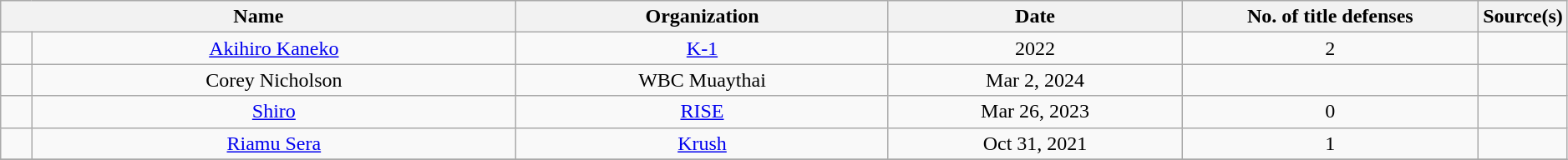<table class="wikitable" style="width:99%; text-align:center;">
<tr>
<th colspan="2" style="width:35%;">Name</th>
<th style="width:25%;">Organization</th>
<th width=20%>Date</th>
<th width=20%>No. of title defenses</th>
<th>Source(s)</th>
</tr>
<tr>
<td><br></td>
<td><a href='#'>Akihiro Kaneko</a></td>
<td><a href='#'>K-1</a></td>
<td>2022</td>
<td>2</td>
<td></td>
</tr>
<tr>
<td><br></td>
<td>Corey Nicholson</td>
<td>WBC Muaythai</td>
<td>Mar 2, 2024</td>
<td></td>
<td></td>
</tr>
<tr>
<td><br></td>
<td><a href='#'>Shiro</a></td>
<td><a href='#'>RISE</a></td>
<td>Mar 26, 2023</td>
<td>0</td>
<td></td>
</tr>
<tr>
<td><br></td>
<td><a href='#'>Riamu Sera</a></td>
<td><a href='#'>Krush</a></td>
<td>Oct 31, 2021</td>
<td>1</td>
<td></td>
</tr>
<tr>
</tr>
</table>
